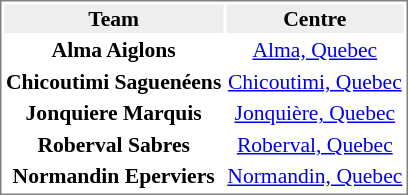<table cellpadding="0">
<tr align="left" style="vertical-align: top">
<td></td>
<td><br><table cellpadding="1" style="font-size: 90%; border: 1px solid gray;">
<tr align="center" bgcolor="#eeeeee">
<td><strong>Team</strong></td>
<td><strong>Centre</strong></td>
</tr>
<tr align="center">
<td><strong>Alma Aiglons</strong></td>
<td><a href='#'>Alma, Quebec</a></td>
</tr>
<tr align="center">
<td><strong>Chicoutimi Saguenéens</strong></td>
<td><a href='#'>Chicoutimi, Quebec</a></td>
</tr>
<tr align="center">
<td><strong>Jonquiere Marquis</strong></td>
<td><a href='#'>Jonquière, Quebec</a></td>
</tr>
<tr align="center">
<td><strong>Roberval Sabres</strong></td>
<td><a href='#'>Roberval, Quebec</a></td>
</tr>
<tr align="center">
<td><strong>Normandin Eperviers</strong></td>
<td><a href='#'>Normandin, Quebec</a></td>
</tr>
</table>
</td>
</tr>
</table>
